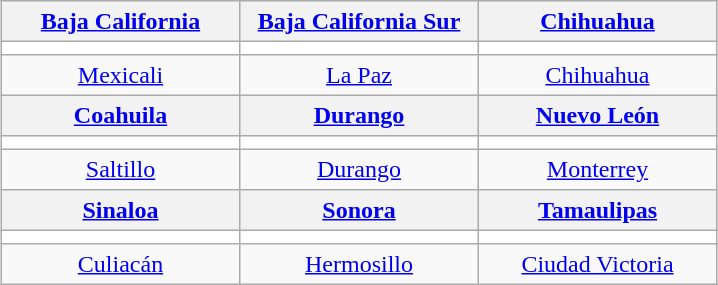<table border="2" cellpadding="4" cellspacing="0" style="margin:1em auto; background: #f9f9f9; border: 1px #aaa solid; border-collapse: collapse;">
<tr align=center style="background: #F2F2F2;" valign=top>
<td width="150"><strong><a href='#'>Baja California</a></strong></td>
<td width="150"><strong><a href='#'>Baja California Sur</a></strong></td>
<td width="150"><strong><a href='#'>Chihuahua</a></strong></td>
</tr>
<tr align=center style="background: #FFFFFF;">
<td></td>
<td></td>
<td></td>
</tr>
<tr align=center>
<td><a href='#'>Mexicali</a></td>
<td><a href='#'>La Paz</a></td>
<td><a href='#'>Chihuahua</a></td>
</tr>
<tr align=center style="background: #F2F2F2;" valign=top>
<td width="150"><strong><a href='#'>Coahuila</a></strong></td>
<td width="150"><strong><a href='#'>Durango</a></strong></td>
<td width="150"><strong><a href='#'>Nuevo León</a></strong></td>
</tr>
<tr align=center style="background: #FFFFFF;">
<td></td>
<td></td>
<td></td>
</tr>
<tr align=center>
<td><a href='#'>Saltillo</a></td>
<td><a href='#'>Durango</a></td>
<td><a href='#'>Monterrey</a></td>
</tr>
<tr align=center style="background: #F2F2F2;" valign=top>
<td width="150"><strong><a href='#'>Sinaloa</a></strong></td>
<td width="150"><strong><a href='#'>Sonora</a></strong></td>
<td width="150"><strong><a href='#'>Tamaulipas</a></strong></td>
</tr>
<tr align=center style="background: #FFFFFF;">
<td></td>
<td></td>
<td></td>
</tr>
<tr align=center>
<td><a href='#'>Culiacán</a></td>
<td><a href='#'>Hermosillo</a></td>
<td><a href='#'>Ciudad Victoria</a></td>
</tr>
</table>
